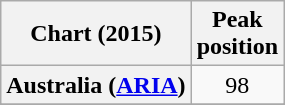<table class="wikitable sortable plainrowheaders" style="text-align:center">
<tr>
<th>Chart (2015)</th>
<th>Peak<br>position</th>
</tr>
<tr>
<th scope="row">Australia (<a href='#'>ARIA</a>)</th>
<td>98</td>
</tr>
<tr>
</tr>
<tr>
</tr>
<tr>
</tr>
<tr>
</tr>
<tr>
</tr>
</table>
